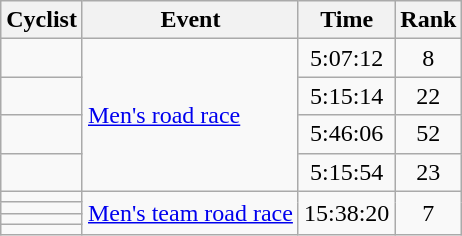<table class="wikitable sortable" style="text-align:center">
<tr>
<th>Cyclist</th>
<th>Event</th>
<th>Time</th>
<th>Rank</th>
</tr>
<tr>
<td align=left></td>
<td align=left rowspan=4><a href='#'>Men's road race</a></td>
<td>5:07:12</td>
<td>8</td>
</tr>
<tr>
<td align=left></td>
<td>5:15:14</td>
<td>22</td>
</tr>
<tr>
<td align=left></td>
<td>5:46:06</td>
<td>52</td>
</tr>
<tr>
<td align=left></td>
<td>5:15:54</td>
<td>23</td>
</tr>
<tr>
<td align=left></td>
<td align=left rowspan=4><a href='#'>Men's team road race</a></td>
<td rowspan=4>15:38:20</td>
<td rowspan=4>7</td>
</tr>
<tr>
<td align=left></td>
</tr>
<tr>
<td align=left></td>
</tr>
<tr>
<td align=left></td>
</tr>
</table>
